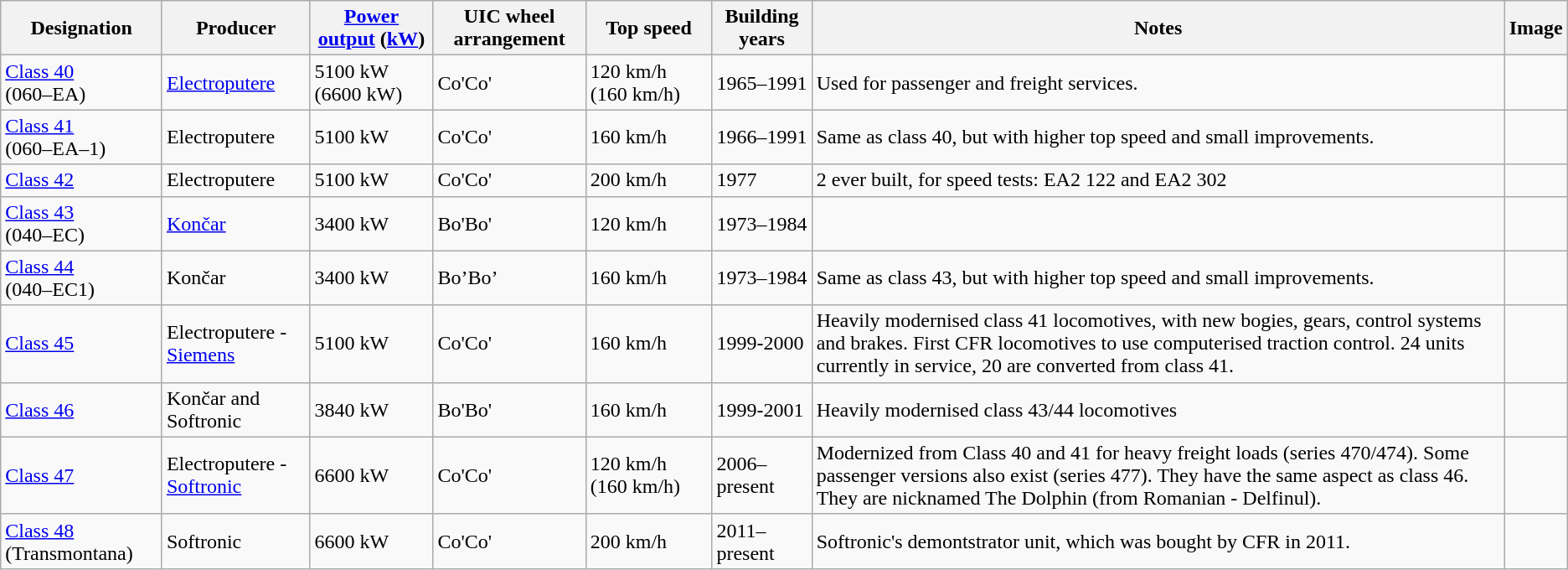<table class="wikitable sortable">
<tr>
<th>Designation</th>
<th>Producer</th>
<th><a href='#'>Power output</a> (<a href='#'>kW</a>)</th>
<th>UIC wheel arrangement</th>
<th>Top speed</th>
<th>Building years</th>
<th class="unsortable">Notes</th>
<th class="unsortable">Image</th>
</tr>
<tr>
<td><a href='#'>Class 40</a><br>(060–EA)</td>
<td><a href='#'>Electroputere</a></td>
<td>5100 kW (6600 kW)</td>
<td>Co'Co'</td>
<td>120 km/h (160 km/h)</td>
<td>1965–1991</td>
<td>Used for passenger and freight services.</td>
<td></td>
</tr>
<tr>
<td><a href='#'>Class 41</a><br>(060–EA–1)</td>
<td>Electroputere</td>
<td>5100 kW</td>
<td>Co'Co'</td>
<td>160 km/h</td>
<td>1966–1991</td>
<td>Same as class 40, but with higher top speed and small improvements.</td>
<td></td>
</tr>
<tr>
<td><a href='#'>Class 42</a></td>
<td>Electroputere</td>
<td>5100 kW</td>
<td>Co'Co'</td>
<td>200 km/h</td>
<td>1977</td>
<td>2 ever built, for speed tests: EA2 122 and EA2 302</td>
<td></td>
</tr>
<tr>
<td><a href='#'>Class 43</a><br>(040–EC)</td>
<td><a href='#'>Končar</a></td>
<td>3400 kW</td>
<td>Bo'Bo'</td>
<td>120 km/h</td>
<td>1973–1984</td>
<td></td>
<td></td>
</tr>
<tr>
<td><a href='#'>Class 44</a><br>(040–EC1)</td>
<td>Končar</td>
<td>3400 kW</td>
<td>Bo’Bo’</td>
<td>160 km/h</td>
<td>1973–1984</td>
<td>Same as class 43, but with higher top speed and small improvements.</td>
<td></td>
</tr>
<tr>
<td><a href='#'>Class 45</a></td>
<td>Electroputere - <a href='#'>Siemens</a></td>
<td>5100 kW</td>
<td>Co'Co'</td>
<td>160 km/h</td>
<td>1999-2000</td>
<td>Heavily modernised class 41 locomotives, with new bogies, gears, control systems and brakes. First CFR locomotives to use computerised traction control. 24 units currently in service, 20 are converted from class 41.</td>
<td></td>
</tr>
<tr>
<td><a href='#'>Class 46</a></td>
<td>Končar and Softronic</td>
<td>3840 kW</td>
<td>Bo'Bo'</td>
<td>160 km/h</td>
<td>1999-2001</td>
<td>Heavily modernised class 43/44 locomotives</td>
<td></td>
</tr>
<tr>
<td><a href='#'>Class 47</a></td>
<td>Electroputere - <a href='#'>Softronic</a></td>
<td>6600 kW</td>
<td>Co'Co'</td>
<td>120 km/h (160 km/h)</td>
<td>2006–present</td>
<td>Modernized from Class 40 and 41 for heavy freight loads (series 470/474). Some passenger versions also exist (series 477). They have the same aspect as class 46. They are nicknamed The Dolphin (from Romanian - Delfinul).</td>
<td></td>
</tr>
<tr>
<td><a href='#'>Class 48</a> (Transmontana)</td>
<td>Softronic</td>
<td>6600 kW</td>
<td>Co'Co'</td>
<td>200 km/h</td>
<td>2011–present</td>
<td>Softronic's demontstrator unit, which was bought by CFR in 2011.</td>
<td></td>
</tr>
</table>
